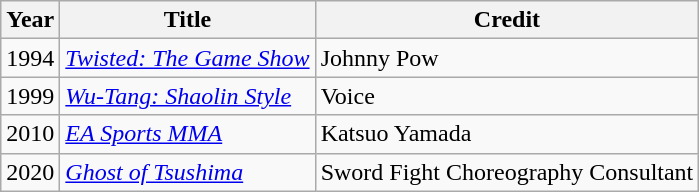<table class="wikitable sortable">
<tr>
<th>Year</th>
<th>Title</th>
<th>Credit</th>
</tr>
<tr>
<td>1994</td>
<td><em><a href='#'>Twisted: The Game Show</a></em></td>
<td>Johnny Pow</td>
</tr>
<tr>
<td>1999</td>
<td><em><a href='#'>Wu-Tang: Shaolin Style</a></em></td>
<td>Voice</td>
</tr>
<tr>
<td>2010</td>
<td><em><a href='#'>EA Sports MMA</a></em></td>
<td>Katsuo Yamada</td>
</tr>
<tr>
<td>2020</td>
<td><em><a href='#'>Ghost of Tsushima</a></em></td>
<td>Sword Fight Choreography Consultant</td>
</tr>
</table>
